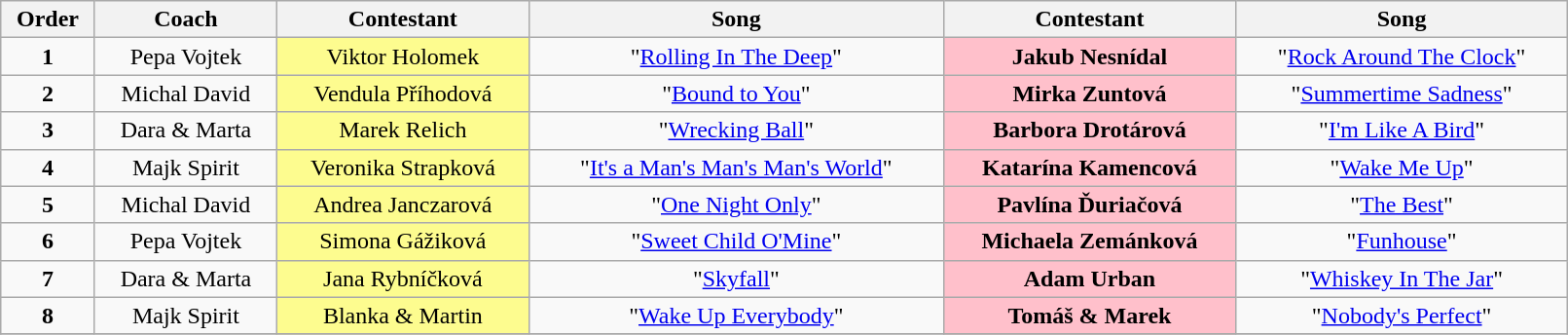<table class="wikitable sortable" style="text-align: center; width: 85%;">
<tr>
<th>Order</th>
<th>Coach</th>
<th>Contestant</th>
<th>Song</th>
<th>Contestant</th>
<th>Song</th>
</tr>
<tr>
<td align="center"><strong>1</strong></td>
<td>Pepa Vojtek</td>
<td style="background:#fdfc8f;">Viktor Holomek</td>
<td>"<a href='#'>Rolling In The Deep</a>"</td>
<th style="background:pink">Jakub Nesnídal</th>
<td>"<a href='#'>Rock Around The Clock</a>"</td>
</tr>
<tr>
<td align="center"><strong>2</strong></td>
<td>Michal David</td>
<td style="background:#fdfc8f;">Vendula Příhodová</td>
<td>"<a href='#'>Bound to You</a>"</td>
<th style="background:pink">Mirka Zuntová</th>
<td>"<a href='#'>Summertime Sadness</a>"</td>
</tr>
<tr>
<td align="center"><strong>3</strong></td>
<td>Dara & Marta</td>
<td style="background:#fdfc8f;">Marek Relich</td>
<td>"<a href='#'>Wrecking Ball</a>"</td>
<th style="background:pink">Barbora Drotárová</th>
<td>"<a href='#'>I'm Like A Bird</a>"</td>
</tr>
<tr>
<td align="center"><strong>4</strong></td>
<td>Majk Spirit</td>
<td style="background:#fdfc8f;">Veronika Strapková</td>
<td>"<a href='#'>It's a Man's Man's Man's World</a>"</td>
<th style="background:pink">Katarína Kamencová</th>
<td>"<a href='#'>Wake Me Up</a>"</td>
</tr>
<tr>
<td align="center"><strong>5</strong></td>
<td>Michal David</td>
<td style="background:#fdfc8f;">Andrea Janczarová</td>
<td>"<a href='#'>One Night Only</a>"</td>
<th style="background:pink">Pavlína Ďuriačová</th>
<td>"<a href='#'>The Best</a>"</td>
</tr>
<tr>
<td align="center"><strong>6</strong></td>
<td>Pepa Vojtek</td>
<td style="background:#fdfc8f;">Simona Gážiková</td>
<td>"<a href='#'>Sweet Child O'Mine</a>"</td>
<th style="background:pink">Michaela Zemánková</th>
<td>"<a href='#'>Funhouse</a>"</td>
</tr>
<tr>
<td align="center"><strong>7</strong></td>
<td>Dara & Marta</td>
<td style="background:#fdfc8f;">Jana Rybníčková</td>
<td>"<a href='#'>Skyfall</a>"</td>
<th style="background:pink">Adam Urban</th>
<td>"<a href='#'>Whiskey In The Jar</a>"</td>
</tr>
<tr>
<td align="center"><strong>8</strong></td>
<td>Majk Spirit</td>
<td style="background:#fdfc8f;">Blanka & Martin</td>
<td>"<a href='#'>Wake Up Everybody</a>"</td>
<th style="background:pink">Tomáš & Marek</th>
<td>"<a href='#'>Nobody's Perfect</a>"</td>
</tr>
<tr>
</tr>
</table>
